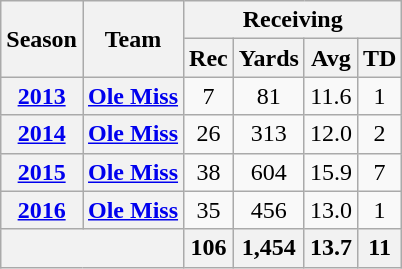<table class="wikitable" style="text-align:center">
<tr>
<th rowspan="2">Season</th>
<th rowspan="2">Team</th>
<th colspan="4">Receiving</th>
</tr>
<tr>
<th>Rec</th>
<th>Yards</th>
<th>Avg</th>
<th>TD</th>
</tr>
<tr>
<th><a href='#'>2013</a></th>
<th><a href='#'>Ole Miss</a></th>
<td>7</td>
<td>81</td>
<td>11.6</td>
<td>1</td>
</tr>
<tr>
<th><a href='#'>2014</a></th>
<th><a href='#'>Ole Miss</a></th>
<td>26</td>
<td>313</td>
<td>12.0</td>
<td>2</td>
</tr>
<tr>
<th><a href='#'>2015</a></th>
<th><a href='#'>Ole Miss</a></th>
<td>38</td>
<td>604</td>
<td>15.9</td>
<td>7</td>
</tr>
<tr>
<th><a href='#'>2016</a></th>
<th><a href='#'>Ole Miss</a></th>
<td>35</td>
<td>456</td>
<td>13.0</td>
<td>1</td>
</tr>
<tr>
<th colspan="2"></th>
<th>106</th>
<th>1,454</th>
<th>13.7</th>
<th>11</th>
</tr>
</table>
